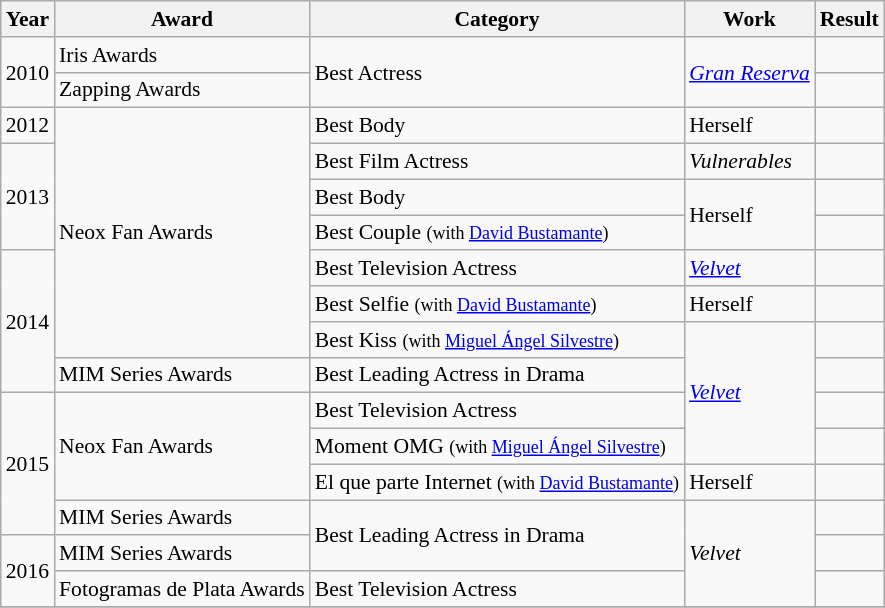<table class="wikitable" style="font-size: 90%;">
<tr>
<th>Year</th>
<th>Award</th>
<th>Category</th>
<th>Work</th>
<th>Result</th>
</tr>
<tr>
<td rowspan="2">2010</td>
<td>Iris Awards</td>
<td rowspan="2">Best Actress</td>
<td rowspan="2"><em><a href='#'>Gran Reserva</a></em></td>
<td></td>
</tr>
<tr>
<td>Zapping Awards</td>
<td></td>
</tr>
<tr>
<td>2012</td>
<td rowspan="7">Neox Fan Awards</td>
<td>Best Body</td>
<td>Herself</td>
<td></td>
</tr>
<tr>
<td rowspan="3">2013</td>
<td>Best Film Actress</td>
<td><em>Vulnerables</em></td>
<td></td>
</tr>
<tr>
<td>Best Body</td>
<td rowspan="2">Herself</td>
<td></td>
</tr>
<tr>
<td>Best Couple <small>(with <a href='#'>David Bustamante</a>)</small></td>
<td></td>
</tr>
<tr>
<td rowspan="4">2014</td>
<td>Best Television Actress</td>
<td><em><a href='#'>Velvet</a></em></td>
<td></td>
</tr>
<tr>
<td>Best Selfie <small>(with <a href='#'>David Bustamante</a>)</small></td>
<td>Herself</td>
<td></td>
</tr>
<tr>
<td>Best Kiss <small>(with <a href='#'>Miguel Ángel Silvestre</a>)</small></td>
<td rowspan="4"><em><a href='#'>Velvet</a></em></td>
<td></td>
</tr>
<tr>
<td>MIM Series Awards</td>
<td>Best Leading Actress in Drama</td>
<td></td>
</tr>
<tr>
<td rowspan="4">2015</td>
<td rowspan="3">Neox Fan Awards</td>
<td>Best Television Actress</td>
<td></td>
</tr>
<tr>
<td>Moment OMG <small>(with <a href='#'>Miguel Ángel Silvestre</a>)</small></td>
<td></td>
</tr>
<tr>
<td>El que parte Internet <small>(with <a href='#'>David Bustamante</a>)</small></td>
<td>Herself</td>
<td></td>
</tr>
<tr>
<td>MIM Series Awards</td>
<td rowspan="2">Best Leading Actress in Drama</td>
<td rowspan="3"><em>Velvet</em></td>
<td></td>
</tr>
<tr>
<td rowspan="2">2016</td>
<td>MIM Series Awards</td>
<td></td>
</tr>
<tr>
<td>Fotogramas de Plata Awards</td>
<td>Best Television Actress</td>
<td></td>
</tr>
<tr>
</tr>
</table>
